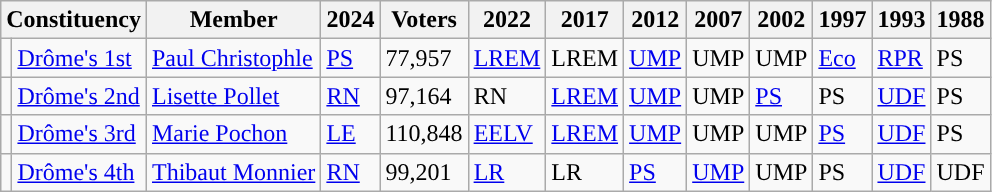<table class="wikitable sortable">
<tr>
<th colspan="2">Constituency</th>
<th>Member</th>
<th>2024</th>
<th>Voters</th>
<th>2022</th>
<th>2017</th>
<th>2012</th>
<th>2007</th>
<th>2002</th>
<th>1997</th>
<th>1993</th>
<th>1988</th>
</tr>
<tr>
<td style="background-color: "></td>
<td><a href='#'>Drôme's 1st</a></td>
<td><a href='#'>Paul Christophle</a></td>
<td bgcolor=><a href='#'>PS</a></td>
<td>77,957</td>
<td><a href='#'>LREM</a></td>
<td>LREM</td>
<td bgcolor=><a href='#'>UMP</a></td>
<td bgcolor=>UMP</td>
<td bgcolor=>UMP</td>
<td bgcolor=><a href='#'>Eco</a></td>
<td bgcolor=><a href='#'>RPR</a></td>
<td bgcolor=>PS</td>
</tr>
<tr>
<td style="background-color: "></td>
<td><a href='#'>Drôme's 2nd</a></td>
<td><a href='#'>Lisette Pollet</a></td>
<td bgcolor=><a href='#'>RN</a></td>
<td>97,164</td>
<td bgcolor=>RN</td>
<td><a href='#'>LREM</a></td>
<td bgcolor=><a href='#'>UMP</a></td>
<td bgcolor=>UMP</td>
<td bgcolor=><a href='#'>PS</a></td>
<td bgcolor=>PS</td>
<td bgcolor=><a href='#'>UDF</a></td>
<td bgcolor=>PS</td>
</tr>
<tr>
<td style="background-color: "></td>
<td><a href='#'>Drôme's 3rd</a></td>
<td><a href='#'>Marie Pochon</a></td>
<td><a href='#'>LE</a></td>
<td>110,848</td>
<td><a href='#'>EELV</a></td>
<td><a href='#'>LREM</a></td>
<td bgcolor=><a href='#'>UMP</a></td>
<td bgcolor=>UMP</td>
<td bgcolor=>UMP</td>
<td bgcolor=><a href='#'>PS</a></td>
<td bgcolor=><a href='#'>UDF</a></td>
<td bgcolor=>PS</td>
</tr>
<tr>
<td style="background-color: "></td>
<td><a href='#'>Drôme's 4th</a></td>
<td><a href='#'>Thibaut Monnier</a></td>
<td><a href='#'>RN</a></td>
<td>99,201</td>
<td><a href='#'>LR</a></td>
<td>LR</td>
<td bgcolor=><a href='#'>PS</a></td>
<td bgcolor=><a href='#'>UMP</a></td>
<td bgcolor=>UMP</td>
<td bgcolor=>PS</td>
<td bgcolor=><a href='#'>UDF</a></td>
<td bgcolor=>UDF</td>
</tr>
</table>
